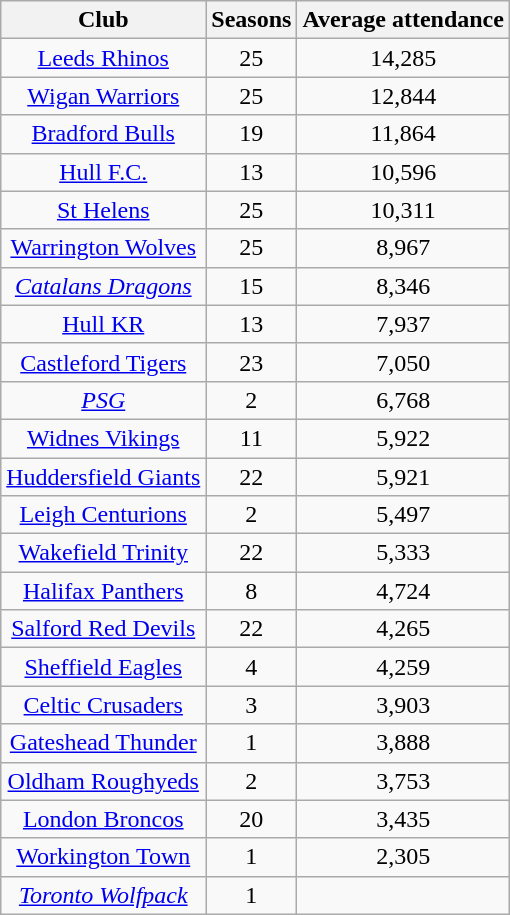<table class="wikitable" style="text-align:center">
<tr>
<th>Club</th>
<th>Seasons</th>
<th>Average attendance</th>
</tr>
<tr>
<td> <a href='#'>Leeds Rhinos</a></td>
<td>25</td>
<td>14,285</td>
</tr>
<tr>
<td> <a href='#'>Wigan Warriors</a></td>
<td>25</td>
<td>12,844</td>
</tr>
<tr>
<td> <a href='#'>Bradford Bulls</a></td>
<td>19</td>
<td>11,864</td>
</tr>
<tr>
<td> <a href='#'>Hull F.C.</a></td>
<td>13</td>
<td>10,596</td>
</tr>
<tr>
<td> <a href='#'>St Helens</a></td>
<td>25</td>
<td>10,311</td>
</tr>
<tr>
<td> <a href='#'>Warrington Wolves</a></td>
<td>25</td>
<td>8,967</td>
</tr>
<tr>
<td> <em><a href='#'>Catalans Dragons</a></em></td>
<td>15</td>
<td>8,346</td>
</tr>
<tr>
<td> <a href='#'>Hull KR</a></td>
<td>13</td>
<td>7,937</td>
</tr>
<tr>
<td> <a href='#'>Castleford Tigers</a></td>
<td>23</td>
<td>7,050</td>
</tr>
<tr>
<td> <em><a href='#'>PSG</a></em></td>
<td>2</td>
<td>6,768</td>
</tr>
<tr>
<td> <a href='#'>Widnes Vikings</a></td>
<td>11</td>
<td>5,922</td>
</tr>
<tr>
<td> <a href='#'>Huddersfield Giants</a></td>
<td>22</td>
<td>5,921</td>
</tr>
<tr>
<td> <a href='#'>Leigh Centurions</a></td>
<td>2</td>
<td>5,497</td>
</tr>
<tr>
<td> <a href='#'>Wakefield Trinity</a></td>
<td>22</td>
<td>5,333</td>
</tr>
<tr>
<td> <a href='#'>Halifax Panthers</a></td>
<td>8</td>
<td>4,724</td>
</tr>
<tr>
<td> <a href='#'>Salford Red Devils</a></td>
<td>22</td>
<td>4,265</td>
</tr>
<tr>
<td> <a href='#'>Sheffield Eagles</a></td>
<td>4</td>
<td>4,259</td>
</tr>
<tr>
<td> <a href='#'>Celtic Crusaders</a></td>
<td>3</td>
<td>3,903</td>
</tr>
<tr>
<td> <a href='#'>Gateshead Thunder</a></td>
<td>1</td>
<td>3,888</td>
</tr>
<tr>
<td> <a href='#'>Oldham Roughyeds</a></td>
<td>2</td>
<td>3,753</td>
</tr>
<tr>
<td> <a href='#'>London Broncos</a></td>
<td>20</td>
<td>3,435</td>
</tr>
<tr>
<td> <a href='#'>Workington Town</a></td>
<td>1</td>
<td>2,305</td>
</tr>
<tr>
<td> <em><a href='#'>Toronto Wolfpack</a></em></td>
<td>1</td>
<td></td>
</tr>
</table>
